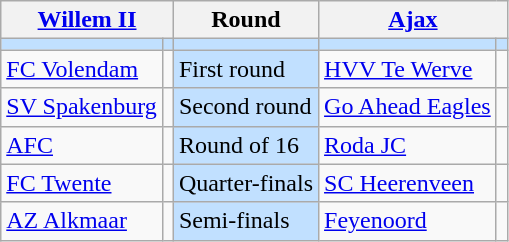<table class="wikitable">
<tr>
<th colspan="2"><a href='#'>Willem II</a></th>
<th>Round</th>
<th colspan="2"><a href='#'>Ajax</a></th>
</tr>
<tr style="background:#c1e0ff">
<td></td>
<td></td>
<td></td>
<td></td>
<td></td>
</tr>
<tr>
<td><a href='#'>FC Volendam</a></td>
<td></td>
<td style="background:#c1e0ff">First round</td>
<td><a href='#'>HVV Te Werve</a></td>
<td></td>
</tr>
<tr>
<td><a href='#'>SV Spakenburg</a></td>
<td></td>
<td style="background:#c1e0ff">Second round</td>
<td><a href='#'>Go Ahead Eagles</a></td>
<td></td>
</tr>
<tr>
<td><a href='#'>AFC</a></td>
<td></td>
<td style="background:#c1e0ff">Round of 16</td>
<td><a href='#'>Roda JC</a></td>
<td></td>
</tr>
<tr>
<td><a href='#'>FC Twente</a></td>
<td></td>
<td style="background:#c1e0ff">Quarter-finals</td>
<td><a href='#'>SC Heerenveen</a></td>
<td></td>
</tr>
<tr>
<td><a href='#'>AZ Alkmaar</a></td>
<td></td>
<td style="background:#c1e0ff">Semi-finals</td>
<td><a href='#'>Feyenoord</a></td>
<td></td>
</tr>
</table>
